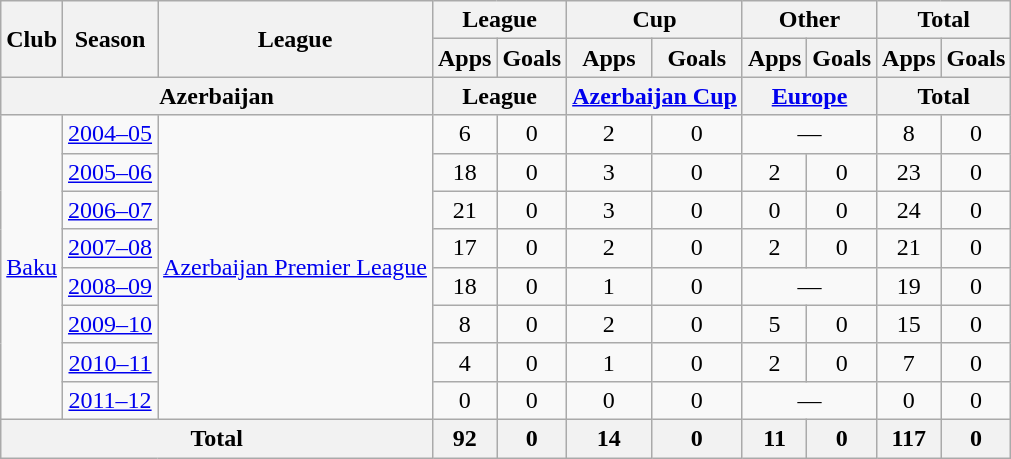<table class="wikitable" style="text-align:center">
<tr>
<th rowspan="2">Club</th>
<th rowspan="2">Season</th>
<th rowspan="2">League</th>
<th colspan="2">League</th>
<th colspan="2">Cup</th>
<th colspan="2">Other</th>
<th colspan="3">Total</th>
</tr>
<tr>
<th>Apps</th>
<th>Goals</th>
<th>Apps</th>
<th>Goals</th>
<th>Apps</th>
<th>Goals</th>
<th>Apps</th>
<th>Goals</th>
</tr>
<tr>
<th colspan="3">Azerbaijan</th>
<th colspan="2">League</th>
<th colspan="2"><a href='#'>Azerbaijan Cup</a></th>
<th colspan="2"><a href='#'>Europe</a></th>
<th colspan="3">Total</th>
</tr>
<tr>
<td rowspan="8"><a href='#'>Baku</a></td>
<td><a href='#'>2004–05</a></td>
<td rowspan="8"><a href='#'>Azerbaijan Premier League</a></td>
<td>6</td>
<td>0</td>
<td>2</td>
<td>0</td>
<td colspan="2">—</td>
<td>8</td>
<td>0</td>
</tr>
<tr>
<td><a href='#'>2005–06</a></td>
<td>18</td>
<td>0</td>
<td>3</td>
<td>0</td>
<td>2</td>
<td>0</td>
<td>23</td>
<td>0</td>
</tr>
<tr>
<td><a href='#'>2006–07</a></td>
<td>21</td>
<td>0</td>
<td>3</td>
<td>0</td>
<td>0</td>
<td>0</td>
<td>24</td>
<td>0</td>
</tr>
<tr>
<td><a href='#'>2007–08</a></td>
<td>17</td>
<td>0</td>
<td>2</td>
<td>0</td>
<td>2</td>
<td>0</td>
<td>21</td>
<td>0</td>
</tr>
<tr>
<td><a href='#'>2008–09</a></td>
<td>18</td>
<td>0</td>
<td>1</td>
<td>0</td>
<td colspan="2">—</td>
<td>19</td>
<td>0</td>
</tr>
<tr>
<td><a href='#'>2009–10</a></td>
<td>8</td>
<td>0</td>
<td>2</td>
<td>0</td>
<td>5</td>
<td>0</td>
<td>15</td>
<td>0</td>
</tr>
<tr>
<td><a href='#'>2010–11</a></td>
<td>4</td>
<td>0</td>
<td>1</td>
<td>0</td>
<td>2</td>
<td>0</td>
<td>7</td>
<td>0</td>
</tr>
<tr>
<td><a href='#'>2011–12</a></td>
<td>0</td>
<td>0</td>
<td>0</td>
<td>0</td>
<td colspan="2">—</td>
<td>0</td>
<td>0</td>
</tr>
<tr>
<th colspan="3">Total</th>
<th>92</th>
<th>0</th>
<th>14</th>
<th>0</th>
<th>11</th>
<th>0</th>
<th>117</th>
<th>0</th>
</tr>
</table>
